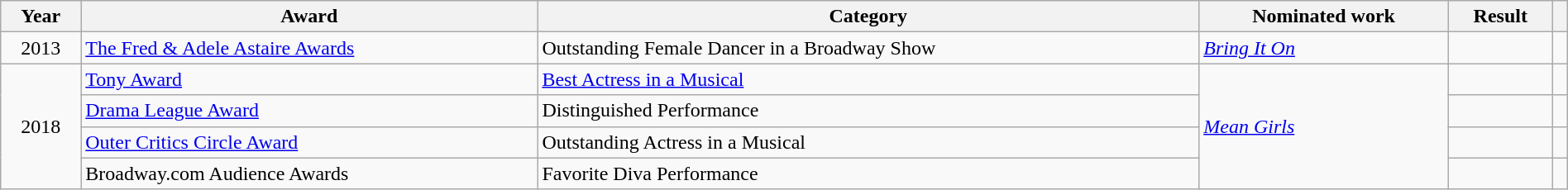<table class="wikitable sortable" style="width:100%;">
<tr>
<th>Year</th>
<th>Award</th>
<th>Category</th>
<th>Nominated work</th>
<th>Result</th>
<th></th>
</tr>
<tr>
<td align="center">2013</td>
<td><a href='#'>The Fred & Adele Astaire Awards</a></td>
<td>Outstanding Female Dancer in a Broadway Show</td>
<td><em><a href='#'>Bring It On</a></em></td>
<td></td>
<td></td>
</tr>
<tr>
<td align="center" rowspan=4>2018</td>
<td><a href='#'>Tony Award</a></td>
<td><a href='#'>Best Actress in a Musical</a></td>
<td rowspan=4><em><a href='#'>Mean Girls</a></em></td>
<td></td>
<td></td>
</tr>
<tr>
<td><a href='#'>Drama League Award</a></td>
<td>Distinguished Performance</td>
<td></td>
<td></td>
</tr>
<tr>
<td><a href='#'>Outer Critics Circle Award</a></td>
<td>Outstanding Actress in a Musical</td>
<td></td>
<td></td>
</tr>
<tr>
<td>Broadway.com Audience Awards</td>
<td>Favorite Diva Performance</td>
<td></td>
<td></td>
</tr>
</table>
